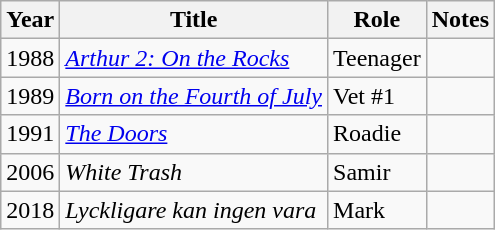<table class="wikitable sortable">
<tr>
<th>Year</th>
<th>Title</th>
<th>Role</th>
<th>Notes</th>
</tr>
<tr>
<td>1988</td>
<td><em><a href='#'>Arthur 2: On the Rocks</a></em></td>
<td>Teenager</td>
<td></td>
</tr>
<tr>
<td>1989</td>
<td><a href='#'><em>Born on the Fourth of July</em></a></td>
<td>Vet #1</td>
<td></td>
</tr>
<tr>
<td>1991</td>
<td><a href='#'><em>The Doors</em></a></td>
<td>Roadie</td>
<td></td>
</tr>
<tr>
<td>2006</td>
<td><em>White Trash</em></td>
<td>Samir</td>
<td></td>
</tr>
<tr>
<td>2018</td>
<td><em>Lyckligare kan ingen vara</em></td>
<td>Mark</td>
<td></td>
</tr>
</table>
